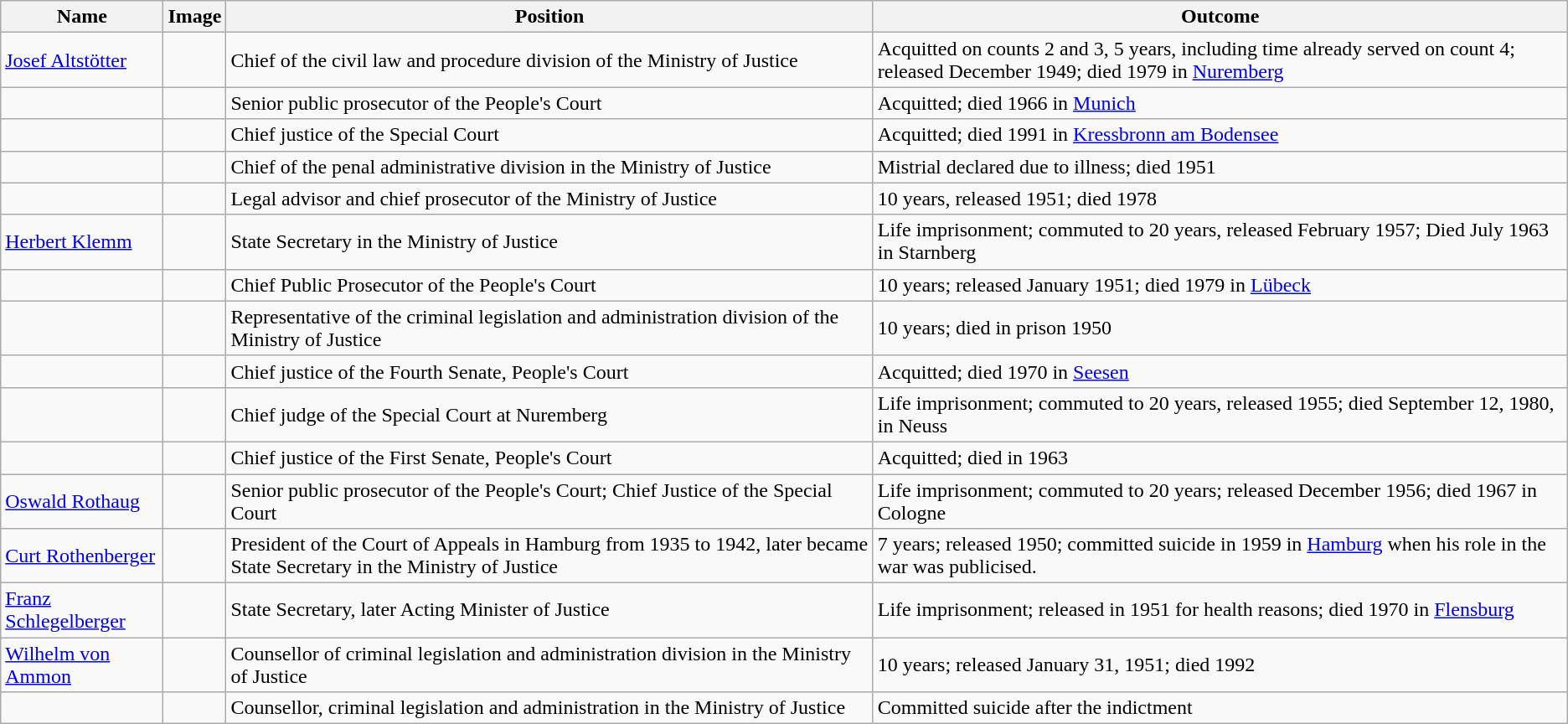<table class="wikitable">
<tr>
<th align="left">Name</th>
<th aligh="left">Image</th>
<th align="left">Position</th>
<th align="left">Outcome</th>
</tr>
<tr>
<td><a href='#'>Josef Altstötter</a></td>
<td></td>
<td>Chief of the civil law and procedure division of the Ministry of Justice</td>
<td>Acquitted on counts 2 and 3, 5 years, including time already served on count 4; released December 1949; died 1979 in <a href='#'>Nuremberg</a></td>
</tr>
<tr>
<td></td>
<td></td>
<td>Senior public prosecutor of the People's Court</td>
<td>Acquitted; died 1966 in <a href='#'>Munich</a></td>
</tr>
<tr>
<td></td>
<td></td>
<td>Chief justice of the Special Court</td>
<td>Acquitted; died 1991 in <a href='#'>Kressbronn am Bodensee</a></td>
</tr>
<tr>
<td></td>
<td></td>
<td>Chief of the penal administrative division in the Ministry of Justice</td>
<td>Mistrial declared due to illness; died 1951</td>
</tr>
<tr>
<td></td>
<td></td>
<td>Legal advisor and chief prosecutor of the Ministry of Justice</td>
<td>10 years, released 1951; died 1978</td>
</tr>
<tr>
<td><a href='#'>Herbert Klemm</a></td>
<td></td>
<td>State Secretary in the Ministry of Justice</td>
<td>Life imprisonment; commuted to 20 years, released February 1957; Died July 1963 in Starnberg</td>
</tr>
<tr>
<td></td>
<td></td>
<td>Chief Public Prosecutor of the People's Court</td>
<td>10 years; released January 1951; died 1979 in <a href='#'>Lübeck</a></td>
</tr>
<tr>
<td></td>
<td></td>
<td>Representative of the criminal legislation and administration division of the Ministry of Justice</td>
<td>10 years; died in prison 1950</td>
</tr>
<tr>
<td></td>
<td></td>
<td>Chief justice of the Fourth Senate, People's Court</td>
<td>Acquitted; died 1970 in <a href='#'>Seesen</a></td>
</tr>
<tr>
<td></td>
<td></td>
<td>Chief judge of the Special Court at Nuremberg</td>
<td>Life imprisonment; commuted to 20 years, released 1955; died September 12, 1980, in Neuss</td>
</tr>
<tr>
<td></td>
<td></td>
<td>Chief justice of the First Senate, People's Court</td>
<td>Acquitted; died in 1963</td>
</tr>
<tr>
<td><a href='#'>Oswald Rothaug</a></td>
<td></td>
<td>Senior public prosecutor of the People's Court; Chief Justice of the Special Court</td>
<td>Life imprisonment; commuted to 20 years; released December 1956; died 1967 in Cologne</td>
</tr>
<tr>
<td><a href='#'>Curt Rothenberger</a></td>
<td></td>
<td>President of the Court of Appeals in Hamburg from 1935 to 1942, later became State Secretary in the Ministry of Justice</td>
<td>7 years; released 1950; committed suicide in 1959 in <a href='#'>Hamburg</a> when his role in the war was publicised.</td>
</tr>
<tr>
<td><a href='#'>Franz Schlegelberger</a></td>
<td></td>
<td>State Secretary, later Acting Minister of Justice</td>
<td>Life imprisonment; released in 1951 for health reasons; died 1970 in <a href='#'>Flensburg</a></td>
</tr>
<tr>
<td><a href='#'>Wilhelm von Ammon</a></td>
<td></td>
<td>Counsellor of criminal legislation and administration division in the Ministry of Justice</td>
<td>10 years; released January 31, 1951; died 1992</td>
</tr>
<tr>
<td></td>
<td></td>
<td>Counsellor, criminal legislation and administration in the Ministry of Justice</td>
<td>Committed suicide after the indictment</td>
</tr>
</table>
